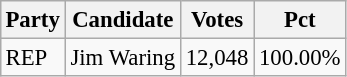<table class="wikitable" style="margin:0.5em; font-size:95%;">
<tr>
<th scope="col">Party</th>
<th scope="col">Candidate</th>
<th scope="col">Votes</th>
<th scope="col">Pct</th>
</tr>
<tr>
<td>REP</td>
<td>Jim Waring</td>
<td>12,048</td>
<td>100.00%</td>
</tr>
</table>
